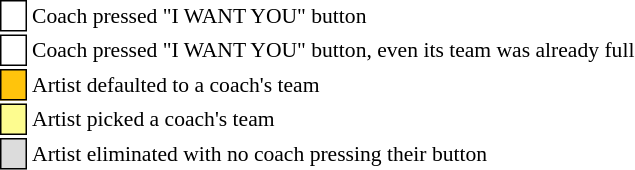<table class="toccolours" style="font-size: 90%; white-space: nowrap;">
<tr>
<td style="background-color:white; border: 1px solid black;"> <strong></strong> </td>
<td>Coach pressed "I WANT YOU" button</td>
</tr>
<tr>
<td style="background-color:white; border: 1px solid black;"> <strong></strong> </td>
<td style="padding-right: 8px">Coach pressed "I WANT YOU" button, even its team was already full</td>
</tr>
<tr>
<td style="background-color:#FFC40C; border: 1px solid black">    </td>
<td>Artist defaulted to a coach's team</td>
</tr>
<tr>
<td style="background-color:#fdfc8f; border: 1px solid black;">    </td>
<td style="padding-right: 8px">Artist picked a coach's team</td>
</tr>
<tr>
<td style="background-color:#DCDCDC; border: 1px solid black">    </td>
<td>Artist eliminated with no coach pressing their button</td>
</tr>
<tr>
</tr>
</table>
